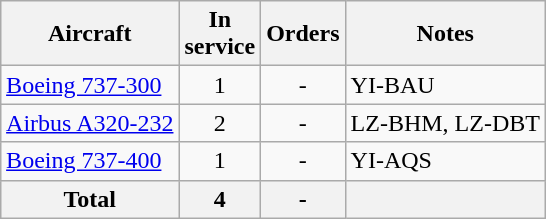<table class="wikitable" style="margin:1em auto; border-collapse:collapse">
<tr>
<th>Aircraft</th>
<th>In<br>service</th>
<th>Orders</th>
<th>Notes</th>
</tr>
<tr>
<td><a href='#'>Boeing 737-300</a></td>
<td align="center">1</td>
<td align="center">-</td>
<td>YI-BAU</td>
</tr>
<tr>
<td><a href='#'>Airbus A320-232</a></td>
<td align="center">2</td>
<td align="center">-</td>
<td>LZ-BHM, LZ-DBT</td>
</tr>
<tr>
<td><a href='#'>Boeing 737-400</a></td>
<td align="center">1</td>
<td align="center">-</td>
<td>YI-AQS</td>
</tr>
<tr>
<th>Total</th>
<th>4</th>
<th>-</th>
<th colspan="2"></th>
</tr>
</table>
